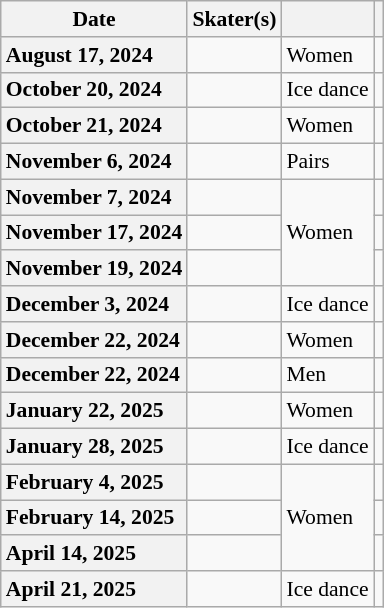<table class="wikitable unsortable" style="text-align:left; font-size:90%">
<tr>
<th scope="col">Date</th>
<th scope="col">Skater(s)</th>
<th scope="col"></th>
<th scope="col"></th>
</tr>
<tr>
<th scope="row" style="text-align:left">August 17, 2024</th>
<td></td>
<td>Women</td>
<td></td>
</tr>
<tr>
<th scope="row" style="text-align:left">October 20, 2024</th>
<td></td>
<td>Ice dance</td>
<td></td>
</tr>
<tr>
<th scope="row" style="text-align:left">October 21, 2024</th>
<td></td>
<td>Women</td>
<td></td>
</tr>
<tr>
<th scope="row" style="text-align:left">November 6, 2024</th>
<td></td>
<td>Pairs</td>
<td></td>
</tr>
<tr>
<th scope="row" style="text-align:left">November 7, 2024</th>
<td></td>
<td rowspan=3>Women</td>
<td></td>
</tr>
<tr>
<th scope="row" style="text-align:left">November 17, 2024</th>
<td></td>
<td></td>
</tr>
<tr>
<th scope="row" style="text-align:left">November 19, 2024</th>
<td></td>
<td></td>
</tr>
<tr>
<th scope="row" style="text-align:left">December 3, 2024</th>
<td></td>
<td>Ice dance</td>
<td></td>
</tr>
<tr>
<th scope="row" style="text-align:left">December 22, 2024</th>
<td></td>
<td>Women</td>
<td></td>
</tr>
<tr>
<th scope="row" style="text-align:left">December 22, 2024</th>
<td></td>
<td>Men</td>
<td></td>
</tr>
<tr>
<th scope="row" style="text-align:left">January 22, 2025</th>
<td></td>
<td>Women</td>
<td></td>
</tr>
<tr>
<th scope="row" style="text-align:left">January 28, 2025</th>
<td></td>
<td>Ice dance</td>
<td></td>
</tr>
<tr>
<th scope="row" style="text-align:left">February 4, 2025</th>
<td></td>
<td rowspan=3>Women</td>
<td></td>
</tr>
<tr>
<th scope="row" style="text-align:left">February 14, 2025</th>
<td></td>
<td></td>
</tr>
<tr>
<th scope="row" style="text-align:left">April 14, 2025</th>
<td></td>
<td></td>
</tr>
<tr>
<th scope="row" style="text-align:left">April 21, 2025</th>
<td></td>
<td>Ice dance</td>
<td></td>
</tr>
</table>
